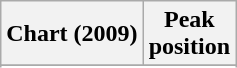<table class="wikitable sortable">
<tr>
<th>Chart (2009)</th>
<th>Peak<br>position</th>
</tr>
<tr>
</tr>
<tr>
</tr>
</table>
